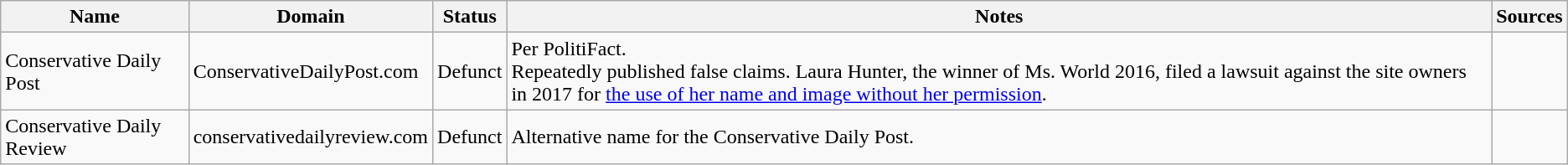<table class="wikitable sortable mw-collapsible">
<tr>
<th>Name</th>
<th>Domain</th>
<th>Status</th>
<th class="sortable">Notes</th>
<th class="unsortable">Sources</th>
</tr>
<tr>
<td>Conservative Daily Post</td>
<td>ConservativeDailyPost.com</td>
<td>Defunct</td>
<td>Per PolitiFact.<br>Repeatedly published false claims.
Laura Hunter, the winner of Ms. World 2016, filed a lawsuit against the site owners in 2017 for <a href='#'>the use of her name and image without her permission</a>.</td>
<td></td>
</tr>
<tr>
<td>Conservative Daily Review</td>
<td>conservativedailyreview.com</td>
<td>Defunct</td>
<td>Alternative name for the Conservative Daily Post.</td>
<td></td>
</tr>
</table>
